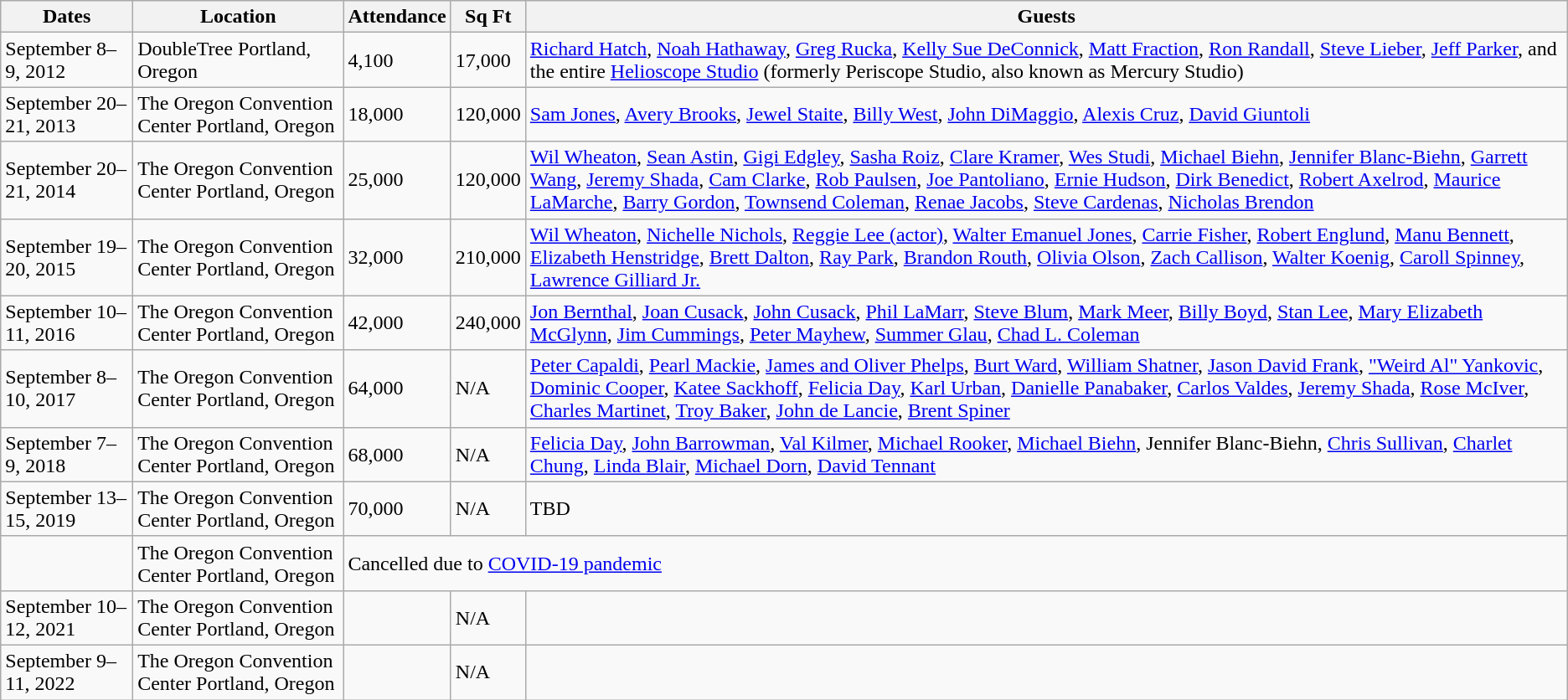<table class="wikitable">
<tr>
<th>Dates</th>
<th>Location</th>
<th>Attendance</th>
<th>Sq Ft</th>
<th>Guests</th>
</tr>
<tr>
<td>September 8–9, 2012</td>
<td>DoubleTree Portland, Oregon</td>
<td>4,100</td>
<td>17,000</td>
<td><a href='#'>Richard Hatch</a>, <a href='#'>Noah Hathaway</a>, <a href='#'>Greg Rucka</a>, <a href='#'>Kelly Sue DeConnick</a>, <a href='#'>Matt Fraction</a>, <a href='#'>Ron Randall</a>, <a href='#'>Steve Lieber</a>, <a href='#'>Jeff Parker</a>, and the entire <a href='#'>Helioscope Studio</a> (formerly Periscope Studio, also known as Mercury Studio)</td>
</tr>
<tr>
<td>September 20–21, 2013</td>
<td>The Oregon Convention Center Portland, Oregon</td>
<td>18,000</td>
<td>120,000</td>
<td><a href='#'>Sam Jones</a>, <a href='#'>Avery Brooks</a>, <a href='#'>Jewel Staite</a>, <a href='#'>Billy West</a>, <a href='#'>John DiMaggio</a>, <a href='#'>Alexis Cruz</a>, <a href='#'>David Giuntoli</a></td>
</tr>
<tr>
<td>September 20–21, 2014</td>
<td>The Oregon Convention Center Portland, Oregon</td>
<td>25,000</td>
<td>120,000</td>
<td><a href='#'>Wil Wheaton</a>, <a href='#'>Sean Astin</a>, <a href='#'>Gigi Edgley</a>, <a href='#'>Sasha Roiz</a>, <a href='#'>Clare Kramer</a>, <a href='#'>Wes Studi</a>, <a href='#'>Michael Biehn</a>, <a href='#'>Jennifer Blanc-Biehn</a>, <a href='#'>Garrett Wang</a>, <a href='#'>Jeremy Shada</a>, <a href='#'>Cam Clarke</a>, <a href='#'>Rob Paulsen</a>, <a href='#'>Joe Pantoliano</a>, <a href='#'>Ernie Hudson</a>, <a href='#'>Dirk Benedict</a>, <a href='#'>Robert Axelrod</a>, <a href='#'>Maurice LaMarche</a>, <a href='#'>Barry Gordon</a>, <a href='#'>Townsend Coleman</a>, <a href='#'>Renae Jacobs</a>, <a href='#'>Steve Cardenas</a>, <a href='#'>Nicholas Brendon</a></td>
</tr>
<tr>
<td>September 19–20, 2015</td>
<td>The Oregon Convention Center Portland, Oregon</td>
<td>32,000</td>
<td>210,000</td>
<td><a href='#'>Wil Wheaton</a>, <a href='#'>Nichelle Nichols</a>, <a href='#'>Reggie Lee (actor)</a>, <a href='#'>Walter Emanuel Jones</a>, <a href='#'>Carrie Fisher</a>, <a href='#'>Robert Englund</a>, <a href='#'>Manu Bennett</a>, <a href='#'>Elizabeth Henstridge</a>, <a href='#'>Brett Dalton</a>, <a href='#'>Ray Park</a>, <a href='#'>Brandon Routh</a>, <a href='#'>Olivia Olson</a>, <a href='#'>Zach Callison</a>, <a href='#'>Walter Koenig</a>, <a href='#'>Caroll Spinney</a>, <a href='#'>Lawrence Gilliard Jr.</a></td>
</tr>
<tr>
<td>September 10–11, 2016</td>
<td>The Oregon Convention Center Portland, Oregon</td>
<td>42,000</td>
<td>240,000</td>
<td><a href='#'>Jon Bernthal</a>, <a href='#'>Joan Cusack</a>, <a href='#'>John Cusack</a>, <a href='#'>Phil LaMarr</a>, <a href='#'>Steve Blum</a>, <a href='#'>Mark Meer</a>, <a href='#'>Billy Boyd</a>, <a href='#'>Stan Lee</a>, <a href='#'>Mary Elizabeth McGlynn</a>, <a href='#'>Jim Cummings</a>, <a href='#'>Peter Mayhew</a>, <a href='#'>Summer Glau</a>, <a href='#'>Chad L. Coleman</a></td>
</tr>
<tr>
<td>September 8–10, 2017</td>
<td>The Oregon Convention Center Portland, Oregon</td>
<td>64,000</td>
<td>N/A</td>
<td><a href='#'>Peter Capaldi</a>, <a href='#'>Pearl Mackie</a>, <a href='#'>James and Oliver Phelps</a>, <a href='#'>Burt Ward</a>, <a href='#'>William Shatner</a>, <a href='#'>Jason David Frank</a>, <a href='#'>"Weird Al" Yankovic</a>, <a href='#'>Dominic Cooper</a>, <a href='#'>Katee Sackhoff</a>, <a href='#'>Felicia Day</a>, <a href='#'>Karl Urban</a>, <a href='#'>Danielle Panabaker</a>, <a href='#'>Carlos Valdes</a>, <a href='#'>Jeremy Shada</a>, <a href='#'>Rose McIver</a>, <a href='#'>Charles Martinet</a>, <a href='#'>Troy Baker</a>, <a href='#'>John de Lancie</a>, <a href='#'>Brent Spiner</a></td>
</tr>
<tr>
<td>September 7–9, 2018</td>
<td>The Oregon Convention Center Portland, Oregon</td>
<td>68,000</td>
<td>N/A</td>
<td><a href='#'>Felicia Day</a>, <a href='#'>John Barrowman</a>, <a href='#'>Val Kilmer</a>, <a href='#'>Michael Rooker</a>, <a href='#'>Michael Biehn</a>, Jennifer Blanc-Biehn, <a href='#'>Chris Sullivan</a>, <a href='#'>Charlet Chung</a>, <a href='#'>Linda Blair</a>, <a href='#'>Michael Dorn</a>, <a href='#'>David Tennant</a></td>
</tr>
<tr>
<td>September 13–15, 2019</td>
<td>The Oregon Convention Center Portland, Oregon</td>
<td>70,000</td>
<td>N/A</td>
<td>TBD</td>
</tr>
<tr>
<td></td>
<td>The Oregon Convention Center Portland, Oregon</td>
<td colspan=3>Cancelled due to <a href='#'>COVID-19 pandemic</a></td>
</tr>
<tr>
<td>September 10–12, 2021</td>
<td>The Oregon Convention Center Portland, Oregon</td>
<td></td>
<td>N/A</td>
<td></td>
</tr>
<tr>
<td>September 9–11, 2022</td>
<td>The Oregon Convention Center Portland, Oregon</td>
<td></td>
<td>N/A</td>
<td></td>
</tr>
</table>
